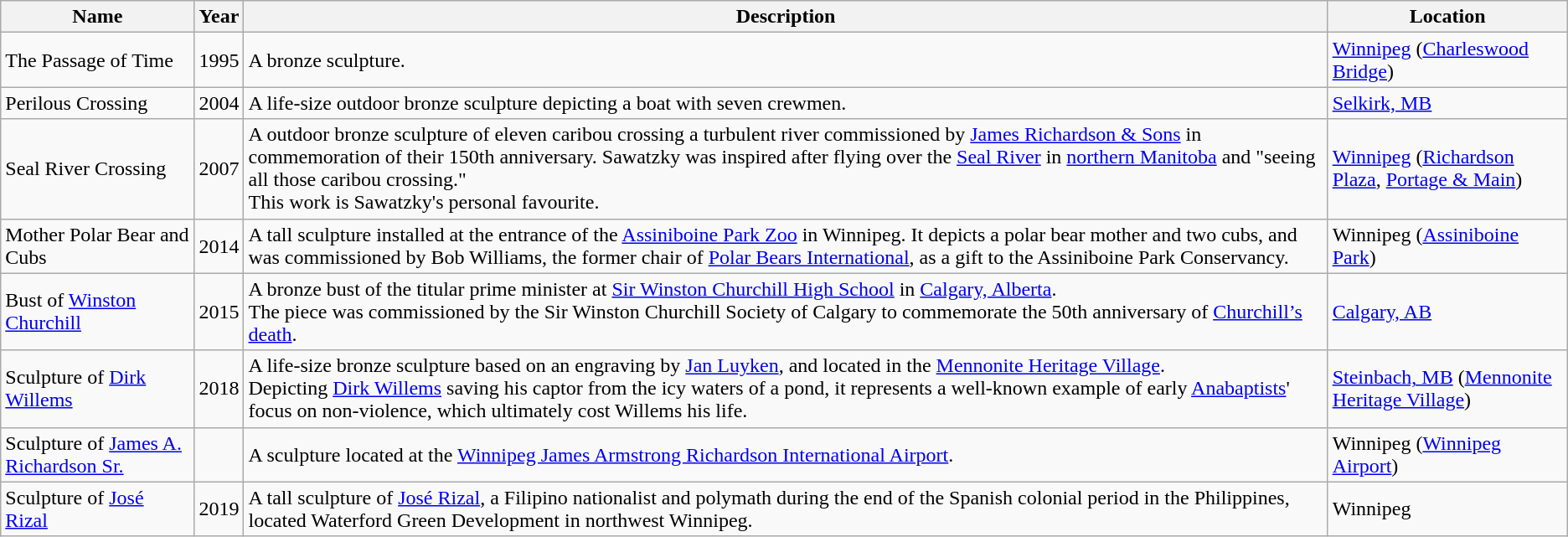<table class="wikitable">
<tr>
<th>Name</th>
<th>Year</th>
<th>Description</th>
<th>Location</th>
</tr>
<tr>
<td>The Passage of Time</td>
<td>1995</td>
<td>A  bronze sculpture.</td>
<td><a href='#'>Winnipeg</a> (<a href='#'>Charleswood Bridge</a>)</td>
</tr>
<tr>
<td>Perilous Crossing</td>
<td>2004</td>
<td>A  life-size outdoor bronze sculpture depicting a boat with seven crewmen.</td>
<td><a href='#'>Selkirk, MB</a></td>
</tr>
<tr>
<td>Seal River Crossing</td>
<td>2007</td>
<td>A  outdoor bronze sculpture of eleven caribou crossing a turbulent river commissioned by <a href='#'>James Richardson & Sons</a> in commemoration of their 150th anniversary. Sawatzky was inspired after flying over the <a href='#'>Seal River</a> in <a href='#'>northern Manitoba</a> and "seeing all those caribou crossing."<br>This work is Sawatzky's personal favourite.</td>
<td><a href='#'>Winnipeg</a> (<a href='#'>Richardson Plaza</a>, <a href='#'>Portage & Main</a>)</td>
</tr>
<tr>
<td>Mother Polar Bear and Cubs</td>
<td>2014</td>
<td>A  tall sculpture installed at the entrance of the <a href='#'>Assiniboine Park Zoo</a> in Winnipeg. It depicts a polar bear mother and two cubs, and was commissioned by Bob Williams, the former chair of <a href='#'>Polar Bears International</a>, as a gift to the Assiniboine Park Conservancy.</td>
<td>Winnipeg (<a href='#'>Assiniboine Park</a>)</td>
</tr>
<tr>
<td>Bust of <a href='#'>Winston Churchill</a></td>
<td>2015</td>
<td>A bronze bust of the titular prime minister at <a href='#'>Sir Winston Churchill High School</a> in <a href='#'>Calgary, Alberta</a>.<br>The piece was commissioned by the Sir Winston Churchill Society of Calgary to commemorate the 50th anniversary of <a href='#'>Churchill’s death</a>.</td>
<td><a href='#'>Calgary, AB</a></td>
</tr>
<tr>
<td>Sculpture of <a href='#'>Dirk Willems</a></td>
<td>2018</td>
<td>A life-size bronze sculpture based on an engraving by <a href='#'>Jan Luyken</a>, and located in the <a href='#'>Mennonite Heritage Village</a>.<br>Depicting <a href='#'>Dirk Willems</a> saving his captor from the icy waters of a pond, it represents a well-known example of early <a href='#'>Anabaptists</a>' focus on non-violence, which ultimately cost Willems his life.</td>
<td><a href='#'>Steinbach, MB</a> (<a href='#'>Mennonite Heritage Village</a>)</td>
</tr>
<tr>
<td>Sculpture of <a href='#'>James A. Richardson Sr.</a></td>
<td></td>
<td>A  sculpture located at the <a href='#'>Winnipeg James Armstrong Richardson International Airport</a>.</td>
<td>Winnipeg (<a href='#'>Winnipeg Airport</a>)</td>
</tr>
<tr>
<td>Sculpture of <a href='#'>José Rizal</a></td>
<td>2019</td>
<td>A  tall sculpture of <a href='#'>José Rizal</a>, a Filipino nationalist and polymath during the end of the Spanish colonial period in the Philippines, located Waterford Green Development in northwest Winnipeg.</td>
<td>Winnipeg</td>
</tr>
</table>
